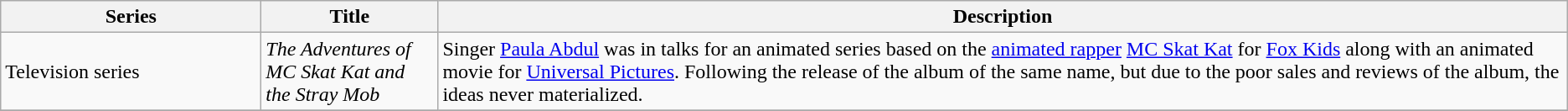<table class="wikitable">
<tr>
<th style="width:150pt;">Series</th>
<th style="width:100pt;">Title</th>
<th>Description</th>
</tr>
<tr>
<td>Television series</td>
<td><em>The Adventures of MC Skat Kat and the Stray Mob</em></td>
<td>Singer <a href='#'>Paula Abdul</a> was in talks for an animated series based on the <a href='#'>animated rapper</a> <a href='#'>MC Skat Kat</a> for <a href='#'>Fox Kids</a> along with an animated movie for <a href='#'>Universal Pictures</a>. Following the release of the album of the same name, but due to the poor sales and reviews of the album, the ideas never materialized.</td>
</tr>
<tr>
</tr>
</table>
